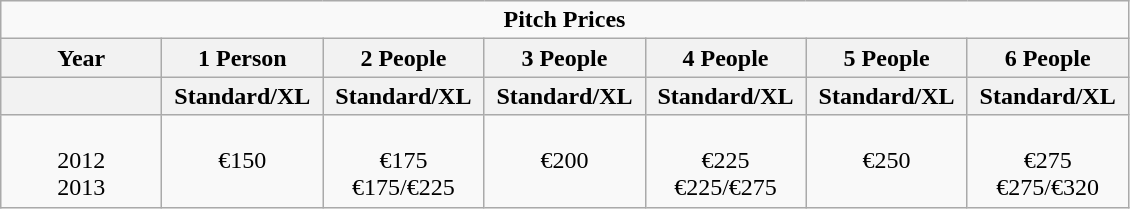<table class="wikitable">
<tr>
<td colspan="7" style="text-align:center;"><strong>Pitch Prices</strong></td>
</tr>
<tr>
<th>Year</th>
<th>1 Person</th>
<th>2 People</th>
<th>3 People</th>
<th>4 People</th>
<th>5 People</th>
<th>6 People</th>
</tr>
<tr>
<th></th>
<th>Standard/XL</th>
<th>Standard/XL</th>
<th>Standard/XL</th>
<th>Standard/XL</th>
<th>Standard/XL</th>
<th>Standard/XL</th>
</tr>
<tr>
<td style="text-align:center; vertical-align:top; width:100px;"><br>2012
<br>2013</td>
<td style="text-align:center; vertical-align:top; width:100px;"><br>€150
<br></td>
<td style="text-align:center; vertical-align:top; width:100px;"><br>€175
<br>€175/€225</td>
<td style="text-align:center; vertical-align:top; width:100px;"><br>€200</td>
<td style="text-align:center; vertical-align:top; width:100px;"><br>€225
<br>€225/€275</td>
<td style="text-align:center; vertical-align:top; width:100px;"><br>€250</td>
<td style="text-align:center; vertical-align:top; width:100px;"><br>€275
<br>€275/€320</td>
</tr>
</table>
